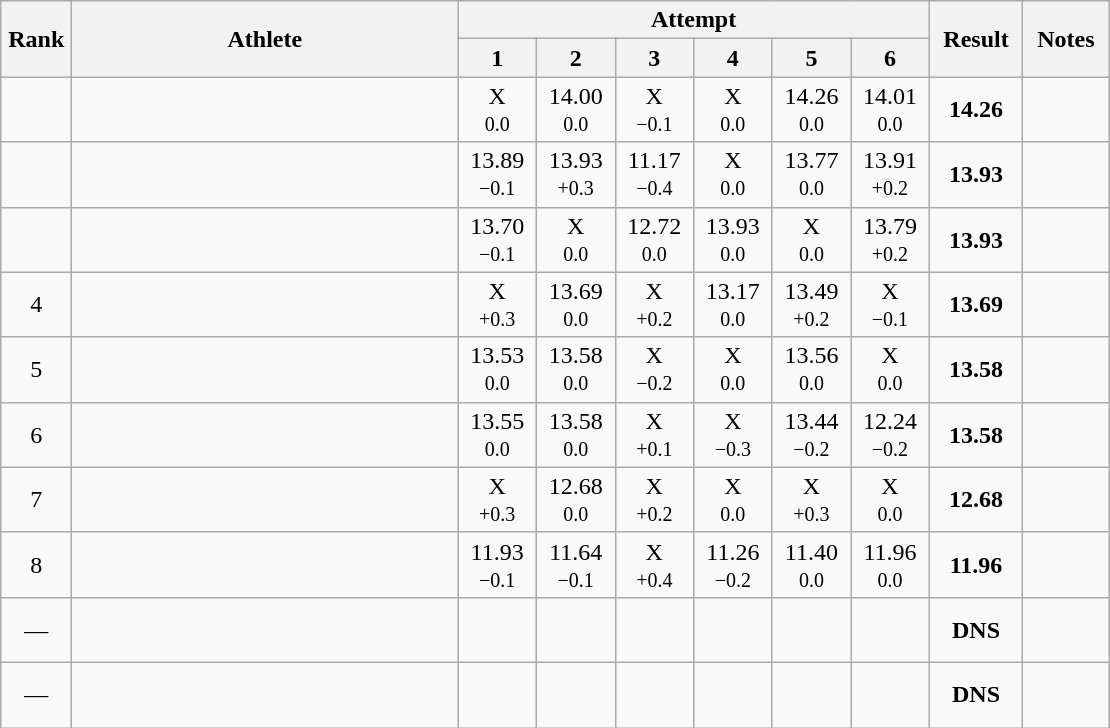<table class="wikitable" style="text-align:center">
<tr>
<th rowspan=2 width=40>Rank</th>
<th rowspan=2 width=250>Athlete</th>
<th colspan=6>Attempt</th>
<th rowspan=2 width=55>Result</th>
<th rowspan=2 width=50>Notes</th>
</tr>
<tr>
<th width=45>1</th>
<th width=45>2</th>
<th width=45>3</th>
<th width=45>4</th>
<th width=45>5</th>
<th width=45>6</th>
</tr>
<tr>
<td></td>
<td align=left></td>
<td>X<br><small>0.0</small></td>
<td>14.00<br><small>0.0</small></td>
<td>X<br><small>−0.1</small></td>
<td>X<br><small>0.0</small></td>
<td>14.26<br><small>0.0</small></td>
<td>14.01<br><small>0.0</small></td>
<td><strong>14.26</strong></td>
<td></td>
</tr>
<tr>
<td></td>
<td align=left></td>
<td>13.89<br><small>−0.1</small></td>
<td>13.93<br><small>+0.3</small></td>
<td>11.17<br><small>−0.4</small></td>
<td>X<br><small>0.0</small></td>
<td>13.77<br><small>0.0</small></td>
<td>13.91<br><small>+0.2</small></td>
<td><strong>13.93</strong></td>
<td></td>
</tr>
<tr>
<td></td>
<td align=left></td>
<td>13.70<br><small>−0.1</small></td>
<td>X<br><small>0.0</small></td>
<td>12.72<br><small>0.0</small></td>
<td>13.93<br><small>0.0</small></td>
<td>X<br><small>0.0</small></td>
<td>13.79<br><small>+0.2</small></td>
<td><strong>13.93</strong></td>
<td></td>
</tr>
<tr>
<td>4</td>
<td align=left></td>
<td>X<br><small>+0.3</small></td>
<td>13.69<br><small>0.0</small></td>
<td>X<br><small>+0.2</small></td>
<td>13.17<br><small>0.0</small></td>
<td>13.49<br><small>+0.2</small></td>
<td>X<br><small>−0.1</small></td>
<td><strong>13.69</strong></td>
<td></td>
</tr>
<tr>
<td>5</td>
<td align=left></td>
<td>13.53<br><small>0.0</small></td>
<td>13.58<br><small>0.0</small></td>
<td>X<br><small>−0.2</small></td>
<td>X<br><small>0.0</small></td>
<td>13.56<br><small>0.0</small></td>
<td>X<br><small>0.0</small></td>
<td><strong>13.58</strong></td>
<td></td>
</tr>
<tr>
<td>6</td>
<td align=left></td>
<td>13.55<br><small>0.0</small></td>
<td>13.58<br><small>0.0</small></td>
<td>X<br><small>+0.1</small></td>
<td>X<br><small>−0.3</small></td>
<td>13.44<br><small>−0.2</small></td>
<td>12.24<br><small>−0.2</small></td>
<td><strong>13.58</strong></td>
<td></td>
</tr>
<tr>
<td>7</td>
<td align=left></td>
<td>X<br><small>+0.3</small></td>
<td>12.68<br><small>0.0</small></td>
<td>X<br><small>+0.2</small></td>
<td>X<br><small>0.0</small></td>
<td>X<br><small>+0.3</small></td>
<td>X<br><small>0.0</small></td>
<td><strong>12.68</strong></td>
<td></td>
</tr>
<tr>
<td>8</td>
<td align=left></td>
<td>11.93<br><small>−0.1</small></td>
<td>11.64<br><small>−0.1</small></td>
<td>X<br><small>+0.4</small></td>
<td>11.26<br><small>−0.2</small></td>
<td>11.40<br><small>0.0</small></td>
<td>11.96<br><small>0.0</small></td>
<td><strong>11.96</strong></td>
<td></td>
</tr>
<tr>
<td>—</td>
<td align=left></td>
<td> <br> </td>
<td></td>
<td></td>
<td></td>
<td></td>
<td></td>
<td><strong>DNS</strong></td>
<td></td>
</tr>
<tr>
<td>—</td>
<td align=left></td>
<td> <br> </td>
<td></td>
<td></td>
<td></td>
<td></td>
<td></td>
<td><strong>DNS</strong></td>
<td></td>
</tr>
</table>
